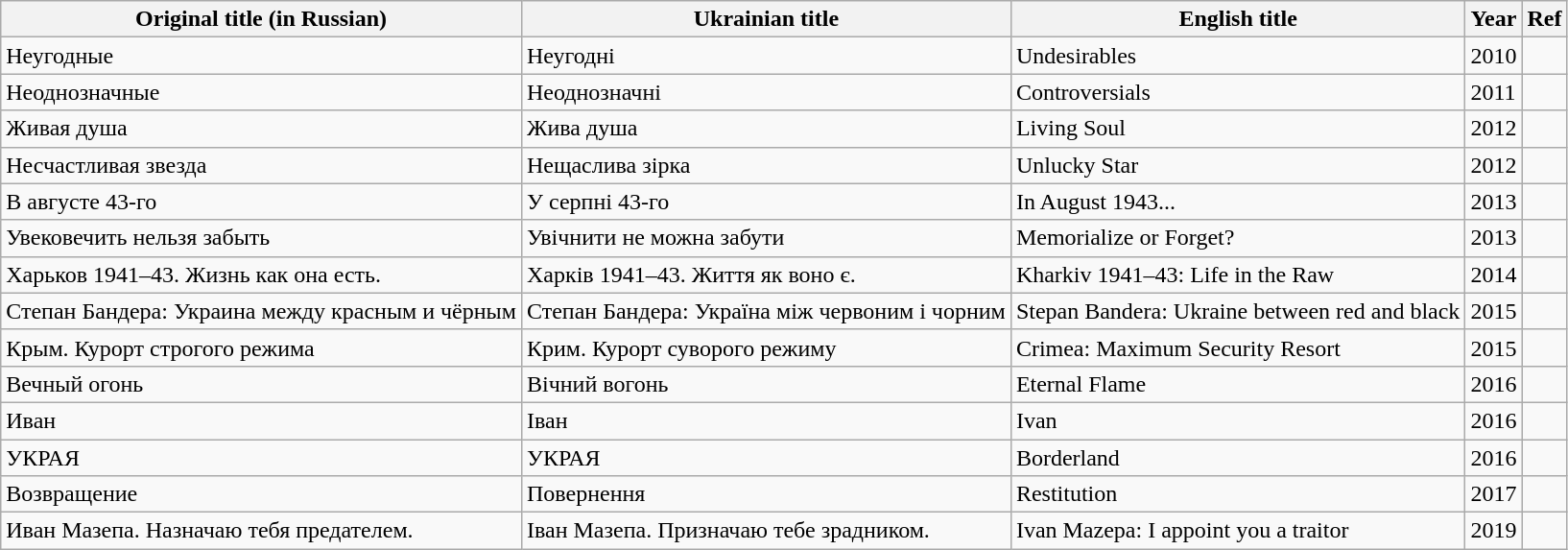<table class="wikitable sortable">
<tr>
<th>Original title (in Russian)</th>
<th>Ukrainian title</th>
<th>English title</th>
<th>Year</th>
<th>Ref</th>
</tr>
<tr>
<td>Неугодные</td>
<td>Неугодні</td>
<td>Undesirables</td>
<td>2010</td>
<td></td>
</tr>
<tr>
<td>Неоднозначные</td>
<td>Неоднозначні</td>
<td>Controversials</td>
<td>2011</td>
<td></td>
</tr>
<tr>
<td>Живая душа</td>
<td>Жива душа</td>
<td>Living Soul</td>
<td>2012</td>
<td></td>
</tr>
<tr>
<td>Несчастливая звезда</td>
<td>Нещаслива зірка</td>
<td>Unlucky Star</td>
<td>2012</td>
<td></td>
</tr>
<tr>
<td>В августе 43-го</td>
<td>У серпні 43-го</td>
<td>In August 1943...</td>
<td>2013</td>
<td></td>
</tr>
<tr>
<td>Увековечить нельзя забыть</td>
<td>Увічнити не можна забути</td>
<td>Memorialize or Forget?</td>
<td>2013</td>
<td></td>
</tr>
<tr>
<td>Харьков 1941–43. Жизнь как она есть.</td>
<td>Харків 1941–43. Життя як воно є.</td>
<td>Kharkiv 1941–43: Life in the Raw</td>
<td>2014</td>
<td></td>
</tr>
<tr>
<td>Степан Бандера: Украина между красным и чёрным</td>
<td>Степан Бандера: Україна між червоним і чорним</td>
<td>Stepan Bandera: Ukraine between red and black</td>
<td>2015</td>
<td></td>
</tr>
<tr>
<td>Крым. Курорт строгого режима</td>
<td>Крим. Курорт суворого режиму</td>
<td>Crimea: Maximum Security Resort</td>
<td>2015</td>
<td></td>
</tr>
<tr>
<td>Вечный огонь</td>
<td>Вічний вогонь</td>
<td>Eternal Flame</td>
<td>2016</td>
<td></td>
</tr>
<tr>
<td>Иван</td>
<td>Іван</td>
<td>Ivan</td>
<td>2016</td>
<td></td>
</tr>
<tr>
<td>УКРАЯ</td>
<td>УКРАЯ</td>
<td>Borderland</td>
<td>2016</td>
<td></td>
</tr>
<tr>
<td>Возвращение</td>
<td>Повернення</td>
<td>Restitution</td>
<td>2017</td>
<td></td>
</tr>
<tr>
<td>Иван Мазепа. Назначаю тебя предателем.</td>
<td>Іван Мазепа. Призначаю тебе зрадником.</td>
<td>Ivan Mazepa: I appoint you a traitor</td>
<td>2019</td>
<td></td>
</tr>
</table>
